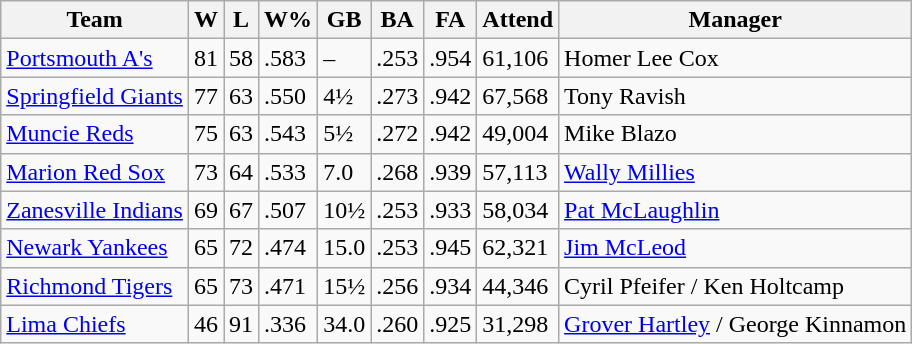<table class="wikitable">
<tr>
<th>Team</th>
<th>W</th>
<th>L</th>
<th>W%</th>
<th>GB</th>
<th>BA</th>
<th>FA</th>
<th>Attend</th>
<th>Manager</th>
</tr>
<tr>
<td><a href='#'>Portsmouth A's</a></td>
<td>81</td>
<td>58</td>
<td>.583</td>
<td>–</td>
<td>.253</td>
<td>.954</td>
<td>61,106</td>
<td>Homer Lee Cox</td>
</tr>
<tr>
<td><a href='#'>Springfield Giants</a></td>
<td>77</td>
<td>63</td>
<td>.550</td>
<td>4½</td>
<td>.273</td>
<td>.942</td>
<td>67,568</td>
<td>Tony Ravish</td>
</tr>
<tr>
<td><a href='#'>Muncie Reds</a></td>
<td>75</td>
<td>63</td>
<td>.543</td>
<td>5½</td>
<td>.272</td>
<td>.942</td>
<td>49,004</td>
<td>Mike Blazo</td>
</tr>
<tr>
<td><a href='#'>Marion Red Sox</a></td>
<td>73</td>
<td>64</td>
<td>.533</td>
<td>7.0</td>
<td>.268</td>
<td>.939</td>
<td>57,113</td>
<td><a href='#'>Wally Millies</a></td>
</tr>
<tr>
<td><a href='#'>Zanesville Indians</a></td>
<td>69</td>
<td>67</td>
<td>.507</td>
<td>10½</td>
<td>.253</td>
<td>.933</td>
<td>58,034</td>
<td><a href='#'>Pat McLaughlin</a></td>
</tr>
<tr>
<td><a href='#'>Newark Yankees</a></td>
<td>65</td>
<td>72</td>
<td>.474</td>
<td>15.0</td>
<td>.253</td>
<td>.945</td>
<td>62,321</td>
<td><a href='#'>Jim McLeod</a></td>
</tr>
<tr>
<td><a href='#'>Richmond Tigers</a></td>
<td>65</td>
<td>73</td>
<td>.471</td>
<td>15½</td>
<td>.256</td>
<td>.934</td>
<td>44,346</td>
<td>Cyril Pfeifer / Ken Holtcamp</td>
</tr>
<tr>
<td><a href='#'>Lima Chiefs</a></td>
<td>46</td>
<td>91</td>
<td>.336</td>
<td>34.0</td>
<td>.260</td>
<td>.925</td>
<td>31,298</td>
<td><a href='#'>Grover Hartley</a> / George Kinnamon</td>
</tr>
</table>
